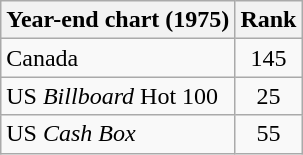<table class="wikitable sortable">
<tr>
<th>Year-end chart (1975)</th>
<th>Rank</th>
</tr>
<tr>
<td>Canada </td>
<td style="text-align:center;">145</td>
</tr>
<tr>
<td>US <em>Billboard</em> Hot 100</td>
<td style="text-align:center;">25</td>
</tr>
<tr>
<td>US <em>Cash Box</em></td>
<td style="text-align:center;">55</td>
</tr>
</table>
